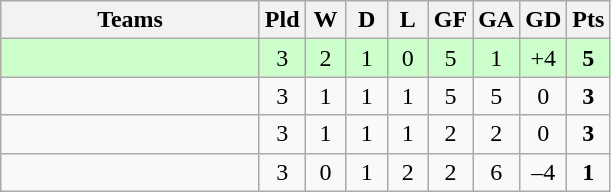<table class="wikitable" style="text-align: center;">
<tr>
<th width=165>Teams</th>
<th width=20>Pld</th>
<th width=20>W</th>
<th width=20>D</th>
<th width=20>L</th>
<th width=20>GF</th>
<th width=20>GA</th>
<th width=20>GD</th>
<th width=20>Pts</th>
</tr>
<tr align=center style="background:#ccffcc;">
<td style="text-align:left;"></td>
<td>3</td>
<td>2</td>
<td>1</td>
<td>0</td>
<td>5</td>
<td>1</td>
<td>+4</td>
<td><strong>5</strong></td>
</tr>
<tr align=center>
<td style="text-align:left;"></td>
<td>3</td>
<td>1</td>
<td>1</td>
<td>1</td>
<td>5</td>
<td>5</td>
<td>0</td>
<td><strong>3</strong></td>
</tr>
<tr align=center>
<td style="text-align:left;"></td>
<td>3</td>
<td>1</td>
<td>1</td>
<td>1</td>
<td>2</td>
<td>2</td>
<td>0</td>
<td><strong>3</strong></td>
</tr>
<tr align=center>
<td style="text-align:left;"></td>
<td>3</td>
<td>0</td>
<td>1</td>
<td>2</td>
<td>2</td>
<td>6</td>
<td>–4</td>
<td><strong>1</strong></td>
</tr>
</table>
